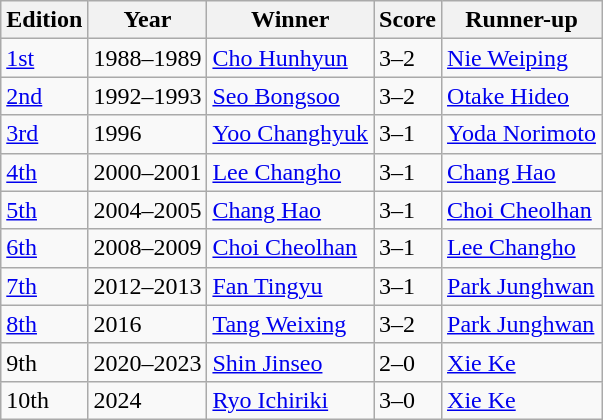<table class="wikitable">
<tr>
<th>Edition</th>
<th>Year</th>
<th>Winner</th>
<th>Score</th>
<th>Runner-up</th>
</tr>
<tr>
<td><a href='#'>1st</a></td>
<td>1988–1989</td>
<td> <a href='#'>Cho Hunhyun</a></td>
<td>3–2</td>
<td> <a href='#'>Nie Weiping</a></td>
</tr>
<tr>
<td><a href='#'>2nd</a></td>
<td>1992–1993</td>
<td> <a href='#'>Seo Bongsoo</a></td>
<td>3–2</td>
<td> <a href='#'>Otake Hideo</a></td>
</tr>
<tr>
<td><a href='#'>3rd</a></td>
<td>1996</td>
<td> <a href='#'>Yoo Changhyuk</a></td>
<td>3–1</td>
<td> <a href='#'>Yoda Norimoto</a></td>
</tr>
<tr>
<td><a href='#'>4th</a></td>
<td>2000–2001</td>
<td> <a href='#'>Lee Changho</a></td>
<td>3–1</td>
<td> <a href='#'>Chang Hao</a></td>
</tr>
<tr>
<td><a href='#'>5th</a></td>
<td>2004–2005</td>
<td> <a href='#'>Chang Hao</a></td>
<td>3–1</td>
<td> <a href='#'>Choi Cheolhan</a></td>
</tr>
<tr>
<td><a href='#'>6th</a></td>
<td>2008–2009</td>
<td> <a href='#'>Choi Cheolhan</a></td>
<td>3–1</td>
<td> <a href='#'>Lee Changho</a></td>
</tr>
<tr>
<td><a href='#'>7th</a></td>
<td>2012–2013</td>
<td> <a href='#'>Fan Tingyu</a></td>
<td>3–1</td>
<td> <a href='#'>Park Junghwan</a></td>
</tr>
<tr>
<td><a href='#'>8th</a></td>
<td>2016</td>
<td> <a href='#'>Tang Weixing</a></td>
<td>3–2</td>
<td> <a href='#'>Park Junghwan</a></td>
</tr>
<tr>
<td>9th</td>
<td>2020–2023</td>
<td> <a href='#'>Shin Jinseo</a></td>
<td>2–0</td>
<td> <a href='#'>Xie Ke</a></td>
</tr>
<tr>
<td>10th</td>
<td>2024</td>
<td> <a href='#'>Ryo Ichiriki</a></td>
<td>3–0</td>
<td> <a href='#'>Xie Ke</a></td>
</tr>
</table>
